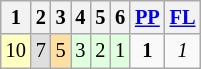<table class="wikitable" style="font-size: 85%;">
<tr>
<th>1</th>
<th>2</th>
<th>3</th>
<th>4</th>
<th>5</th>
<th>6</th>
<th><a href='#'>PP</a></th>
<th><a href='#'>FL</a></th>
</tr>
<tr align="center">
<td bgcolor="#FFFFBF">10</td>
<td bgcolor="#DFDFDF">7</td>
<td bgcolor="#FFDF9F">5</td>
<td bgcolor="#DFFFDF">3</td>
<td bgcolor="#DFFFDF">2</td>
<td bgcolor="#DFFFDF">1</td>
<td><strong>1</strong></td>
<td><em>1</em></td>
</tr>
</table>
